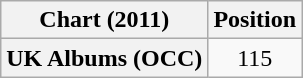<table class="wikitable plainrowheaders" style="text-align:center">
<tr>
<th scope="col">Chart (2011)</th>
<th scope="col">Position</th>
</tr>
<tr>
<th scope="row">UK Albums (OCC)</th>
<td>115</td>
</tr>
</table>
